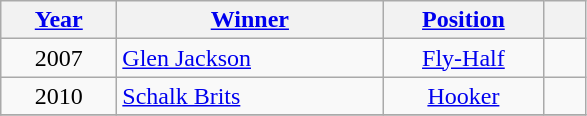<table class="wikitable sticky-header">
<tr>
<th width=70><a href='#'>Year</a></th>
<th width=170><a href='#'>Winner</a></th>
<th width=100><a href='#'>Position</a></th>
<th width=20></th>
</tr>
<tr>
<td align=center>2007</td>
<td> <a href='#'>Glen Jackson</a></td>
<td align=center><a href='#'>Fly-Half</a></td>
<td align=center></td>
</tr>
<tr>
<td align=center>2010</td>
<td> <a href='#'>Schalk Brits</a></td>
<td align=center><a href='#'>Hooker</a></td>
<td align=center></td>
</tr>
<tr>
</tr>
</table>
